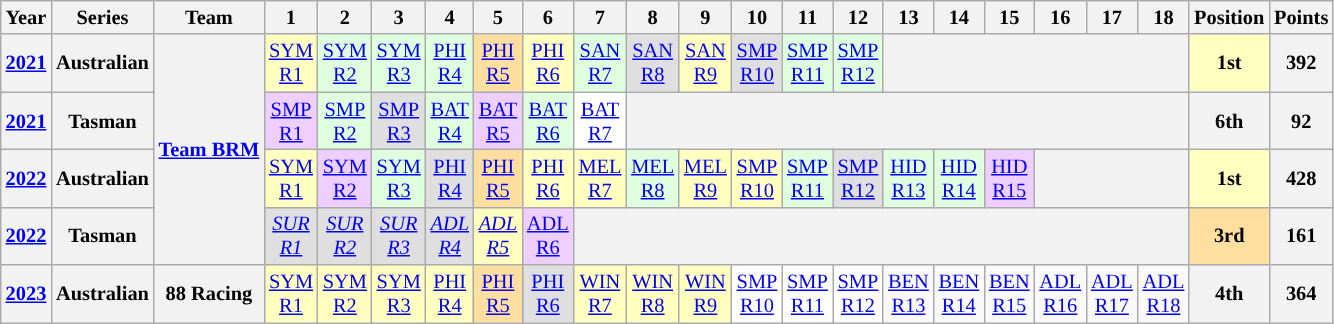<table class="wikitable" style="text-align:center; font-size:85%">
<tr>
<th>Year</th>
<th>Series</th>
<th>Team</th>
<th>1</th>
<th>2</th>
<th>3</th>
<th>4</th>
<th>5</th>
<th>6</th>
<th>7</th>
<th>8</th>
<th>9</th>
<th>10</th>
<th>11</th>
<th>12</th>
<th>13</th>
<th>14</th>
<th>15</th>
<th>16</th>
<th>17</th>
<th>18</th>
<th>Position</th>
<th>Points</th>
</tr>
<tr>
<th><a href='#'>2021</a></th>
<th>Australian</th>
<th rowspan=4 nowrap><a href='#'>Team BRM</a></th>
<td style="background:#ffffbf"><a href='#'>SYM<br>R1</a><br></td>
<td style="background:#dfffdf"><a href='#'>SYM<br>R2</a><br></td>
<td style="background:#dfffdf"><a href='#'>SYM<br>R3</a><br></td>
<td style="background:#dfffdf"><a href='#'>PHI<br>R4</a><br></td>
<td style="background:#ffdf9f"><a href='#'>PHI<br>R5</a><br></td>
<td style="background:#ffffbf"><a href='#'>PHI<br>R6</a><br></td>
<td style="background:#dfffdf"><a href='#'>SAN<br>R7</a><br></td>
<td style="background:#dfdfdf"><a href='#'>SAN<br>R8</a><br></td>
<td style="background:#ffffbf"><a href='#'>SAN<br>R9</a><br></td>
<td style="background:#dfdfdf"><a href='#'>SMP<br>R10</a><br></td>
<td style="background:#dfffdf"><a href='#'>SMP<br>R11</a><br></td>
<td style="background:#dfffdf"><a href='#'>SMP<br>R12</a><br></td>
<th colspan=6></th>
<th style="background:#ffffbf">1st</th>
<th>392</th>
</tr>
<tr>
<th><a href='#'>2021</a></th>
<th>Tasman</th>
<td style="background:#EFCFFF"><a href='#'>SMP<br>R1</a><br></td>
<td style="background:#dfffdf"><a href='#'>SMP<br>R2</a><br></td>
<td style="background:#dfdfdf"><a href='#'>SMP<br>R3</a><br></td>
<td style="background:#dfffdf"><a href='#'>BAT<br>R4</a><br></td>
<td style="background:#EFCFFF"><a href='#'>BAT<br>R5</a><br></td>
<td style="background:#dfffdf"><a href='#'>BAT<br>R6</a><br></td>
<td style="background:#ffffff"><a href='#'>BAT<br>R7</a><br></td>
<th colspan=11></th>
<th>6th</th>
<th>92</th>
</tr>
<tr>
<th><a href='#'>2022</a></th>
<th>Australian</th>
<td style="background:#ffffbf"><a href='#'>SYM<br>R1</a><br></td>
<td style="background:#efcfff"><a href='#'>SYM<br>R2</a><br></td>
<td style="background:#dfffdf"><a href='#'>SYM<br>R3</a><br></td>
<td style="background:#dfdfdf"><a href='#'>PHI<br>R4</a><br></td>
<td style="background:#ffdf9f"><a href='#'>PHI<br>R5</a><br></td>
<td style="background:#ffffbf"><a href='#'>PHI<br>R6</a><br></td>
<td style="background:#FFFFBF"><a href='#'>MEL<br>R7</a><br></td>
<td style="background:#dfffdf"><a href='#'>MEL<br>R8</a><br></td>
<td style="background:#FFFFBF"><a href='#'>MEL<br>R9</a><br></td>
<td style="background:#ffffbf"><a href='#'>SMP<br>R10</a><br></td>
<td style="background:#dfffdf"><a href='#'>SMP<br>R11</a><br></td>
<td style="background:#dfdfdf"><a href='#'>SMP<br>R12</a><br></td>
<td style="background:#dfffdf"><a href='#'>HID<br>R13</a><br></td>
<td style="background:#dfffdf"><a href='#'>HID<br>R14</a><br></td>
<td style="background:#efcfff"><a href='#'>HID<br>R15</a><br></td>
<th colspan=3></th>
<th style="background:#FFFFBF"><strong>1st</strong></th>
<th>428</th>
</tr>
<tr>
<th><a href='#'>2022</a></th>
<th>Tasman</th>
<td style="background:#dfdfdf"><em><a href='#'>SUR<br>R1</a><br></em></td>
<td style="background:#dfdfdf"><em><a href='#'>SUR<br>R2</a><br></em></td>
<td style="background:#dfdfdf"><em><a href='#'>SUR<br>R3</a><br></em></td>
<td style="background:#dfdfdf"><em><a href='#'>ADL<br>R4</a><br></em></td>
<td style="background:#FFFFBF"><em><a href='#'>ADL<br>R5</a><br></em></td>
<td style="background:#efcfff"><a href='#'>ADL<br>R6</a><br></td>
<th colspan=12></th>
<th style="background:#FFDF9F"><strong>3rd</strong></th>
<th>161</th>
</tr>
<tr>
<th><a href='#'>2023</a></th>
<th>Australian</th>
<th>88 Racing</th>
<td style="background:#ffffbf"><a href='#'>SYM<br>R1</a><br></td>
<td style="background:#ffffbf"><a href='#'>SYM<br>R2</a><br></td>
<td style="background:#ffffbf"><a href='#'>SYM<br>R3</a><br></td>
<td style="background:#ffffbf"><a href='#'>PHI<br>R4</a><br></td>
<td style="background:#ffdf9f"><a href='#'>PHI<br>R5</a><br></td>
<td style="background:#dfdfdf"><a href='#'>PHI<br>R6</a><br></td>
<td style="background:#ffffbf"><a href='#'>WIN<br>R7</a><br></td>
<td style="background:#ffffbf"><a href='#'>WIN<br>R8</a><br></td>
<td style="background:#ffffbf"><a href='#'>WIN<br>R9</a><br></td>
<td style="background:#ffffff"><a href='#'>SMP<br>R10</a><br></td>
<td style="background:#ffffff"><a href='#'>SMP<br>R11</a><br></td>
<td style="background:#ffffff"><a href='#'>SMP<br>R12</a><br></td>
<td><a href='#'>BEN<br>R13</a></td>
<td><a href='#'>BEN<br>R14</a></td>
<td><a href='#'>BEN<br>R15</a></td>
<td><a href='#'>ADL<br>R16</a></td>
<td><a href='#'>ADL<br>R17</a></td>
<td><a href='#'>ADL<br>R18</a></td>
<th>4th</th>
<th>364</th>
</tr>
</table>
